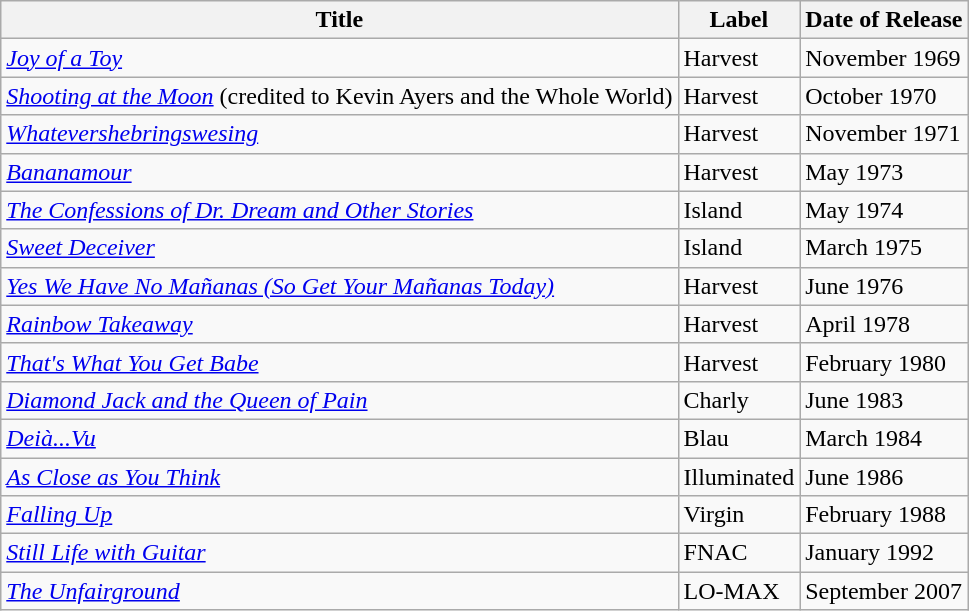<table class="wikitable">
<tr>
<th><strong>Title</strong></th>
<th><strong>Label</strong></th>
<th><strong>Date of Release</strong></th>
</tr>
<tr>
<td><em><a href='#'>Joy of a Toy</a></em></td>
<td>Harvest</td>
<td>November 1969</td>
</tr>
<tr>
<td><em><a href='#'>Shooting at the Moon</a></em> (credited to Kevin Ayers and the Whole World)</td>
<td>Harvest</td>
<td>October 1970</td>
</tr>
<tr>
<td><em><a href='#'>Whatevershebringswesing</a></em></td>
<td>Harvest</td>
<td>November 1971</td>
</tr>
<tr>
<td><em><a href='#'>Bananamour</a></em></td>
<td>Harvest</td>
<td>May 1973</td>
</tr>
<tr>
<td><em><a href='#'>The Confessions of Dr. Dream and Other Stories</a></em></td>
<td>Island</td>
<td>May 1974</td>
</tr>
<tr>
<td><em><a href='#'>Sweet Deceiver</a></em></td>
<td>Island</td>
<td>March 1975</td>
</tr>
<tr>
<td><em><a href='#'>Yes We Have No Mañanas (So Get Your Mañanas Today)</a></em></td>
<td>Harvest</td>
<td>June 1976</td>
</tr>
<tr>
<td><em><a href='#'>Rainbow Takeaway</a></em></td>
<td>Harvest</td>
<td>April 1978</td>
</tr>
<tr>
<td><em><a href='#'>That's What You Get Babe</a></em></td>
<td>Harvest</td>
<td>February 1980</td>
</tr>
<tr>
<td><em><a href='#'>Diamond Jack and the Queen of Pain</a></em></td>
<td>Charly</td>
<td>June 1983</td>
</tr>
<tr>
<td><em><a href='#'>Deià...Vu</a></em></td>
<td>Blau</td>
<td>March 1984</td>
</tr>
<tr>
<td><em><a href='#'>As Close as You Think</a></em></td>
<td>Illuminated</td>
<td>June 1986</td>
</tr>
<tr>
<td><em><a href='#'>Falling Up</a></em></td>
<td>Virgin</td>
<td>February 1988</td>
</tr>
<tr>
<td><em><a href='#'>Still Life with Guitar</a></em></td>
<td>FNAC</td>
<td>January 1992</td>
</tr>
<tr>
<td><em><a href='#'>The Unfairground</a></em></td>
<td>LO-MAX</td>
<td>September 2007</td>
</tr>
</table>
